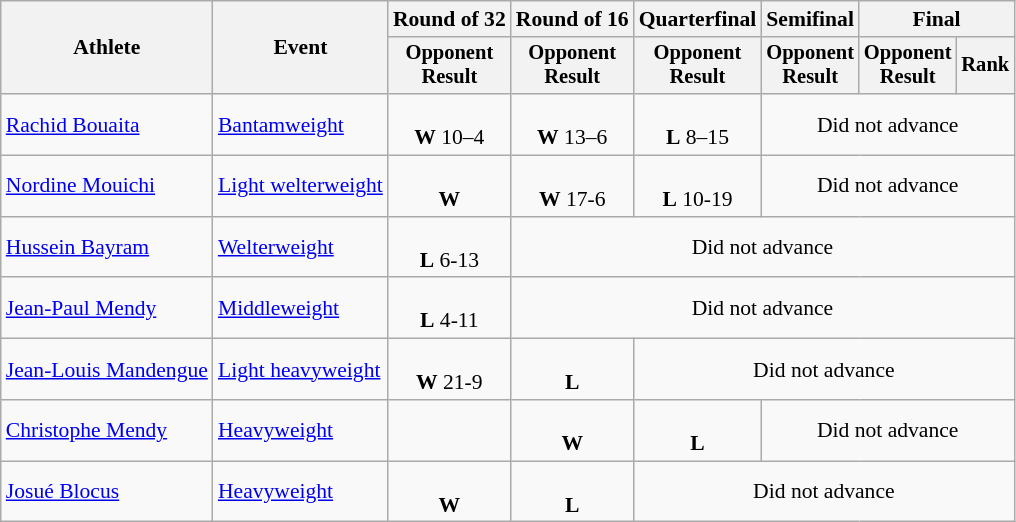<table class=wikitable style=font-size:90%;text-align:center>
<tr>
<th rowspan=2>Athlete</th>
<th rowspan=2>Event</th>
<th>Round of 32</th>
<th>Round of 16</th>
<th>Quarterfinal</th>
<th>Semifinal</th>
<th colspan=2>Final</th>
</tr>
<tr style=font-size:95%>
<th>Opponent<br>Result</th>
<th>Opponent<br>Result</th>
<th>Opponent<br>Result</th>
<th>Opponent<br>Result</th>
<th>Opponent<br>Result</th>
<th>Rank</th>
</tr>
<tr>
<td align=left><a href='#'>Rachid Bouaita</a></td>
<td align=left><a href='#'>Bantamweight</a></td>
<td><br><strong>W</strong> 10–4</td>
<td><br><strong>W</strong> 13–6</td>
<td><br><strong>L</strong> 8–15</td>
<td colspan=3>Did not advance</td>
</tr>
<tr>
<td align=left><a href='#'>Nordine Mouichi</a></td>
<td align=left><a href='#'>Light welterweight</a></td>
<td><br><strong>W</strong> </td>
<td><br><strong>W</strong> 	17-6</td>
<td><br><strong>L</strong> 	10-19</td>
<td colspan=3>Did not advance</td>
</tr>
<tr>
<td align=left><a href='#'>Hussein Bayram</a></td>
<td align=left><a href='#'>Welterweight</a></td>
<td><br><strong>L</strong> 	6-13</td>
<td colspan=5>Did not advance</td>
</tr>
<tr>
<td align=left><a href='#'>Jean-Paul Mendy</a></td>
<td align=left><a href='#'>Middleweight</a></td>
<td><br><strong>L</strong> 	4-11</td>
<td colspan=5>Did not advance</td>
</tr>
<tr>
<td align=left><a href='#'>Jean-Louis Mandengue</a></td>
<td align=left><a href='#'>Light heavyweight</a></td>
<td><br><strong>W</strong> 21-9</td>
<td><br><strong>L</strong> </td>
<td colspan=4>Did not advance</td>
</tr>
<tr>
<td align=left><a href='#'>Christophe Mendy</a></td>
<td align=left><a href='#'>Heavyweight</a></td>
<td></td>
<td><br><strong>W</strong> </td>
<td><br><strong>L</strong> </td>
<td colspan=3>Did not advance</td>
</tr>
<tr>
<td align=left><a href='#'>Josué Blocus</a></td>
<td align=left><a href='#'>Heavyweight</a></td>
<td><br><strong>W</strong> </td>
<td><br><strong>L</strong> </td>
<td colspan=4>Did not advance</td>
</tr>
</table>
